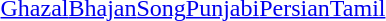<table id="toc" class="toc" summary="Class">
<tr>
<th></th>
</tr>
<tr>
<td style="text-align:center;"><a href='#'>Ghazal</a><a href='#'>Bhajan</a><a href='#'>Song</a><a href='#'>Punjabi</a><a href='#'>Persian</a><a href='#'>Tamil</a></td>
</tr>
</table>
